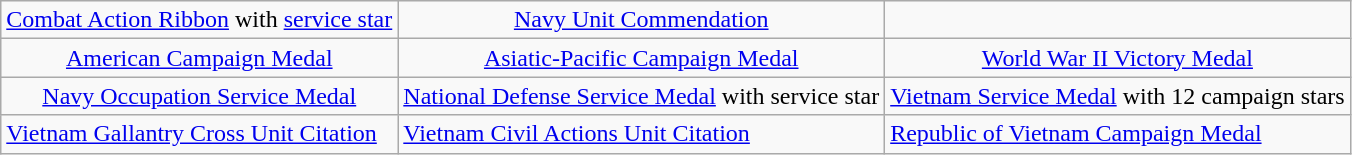<table class="wikitable">
<tr align=center>
<td><a href='#'>Combat Action Ribbon</a> with <a href='#'>service star</a></td>
<td><a href='#'>Navy Unit Commendation</a></td>
</tr>
<tr align=center>
<td><a href='#'>American Campaign Medal</a></td>
<td><a href='#'>Asiatic-Pacific Campaign Medal</a></td>
<td><a href='#'>World War II Victory Medal</a></td>
</tr>
<tr align=center>
<td><a href='#'>Navy Occupation Service Medal</a></td>
<td><a href='#'>National Defense Service Medal</a> with service star</td>
<td><a href='#'>Vietnam Service Medal</a> with 12 campaign stars</td>
</tr>
<tr>
<td><a href='#'>Vietnam Gallantry Cross Unit Citation</a></td>
<td><a href='#'>Vietnam Civil Actions Unit Citation</a></td>
<td><a href='#'>Republic of Vietnam Campaign Medal</a></td>
</tr>
</table>
